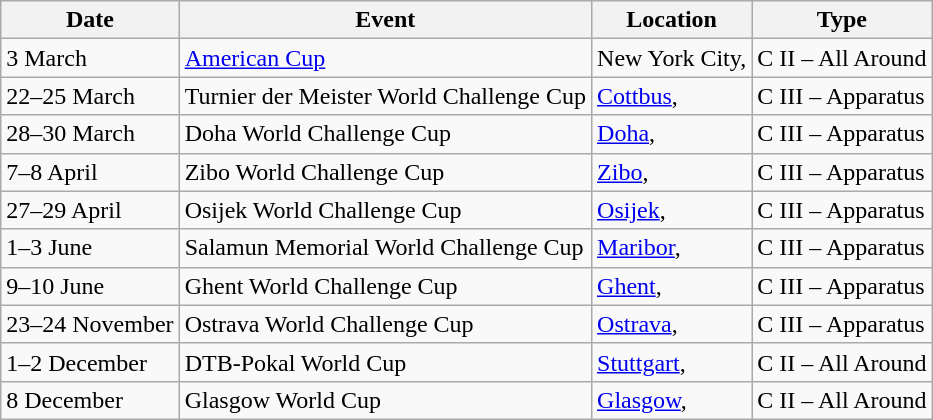<table class="wikitable sortable">
<tr>
<th>Date</th>
<th>Event</th>
<th>Location</th>
<th>Type</th>
</tr>
<tr>
<td>3 March</td>
<td><a href='#'>American Cup</a></td>
<td>New York City, </td>
<td>C II – All Around</td>
</tr>
<tr>
<td>22–25 March</td>
<td>Turnier der Meister World Challenge Cup</td>
<td><a href='#'>Cottbus</a>, </td>
<td>C III – Apparatus</td>
</tr>
<tr>
<td>28–30 March</td>
<td>Doha World Challenge Cup</td>
<td><a href='#'>Doha</a>, </td>
<td>C III – Apparatus</td>
</tr>
<tr>
<td>7–8 April</td>
<td>Zibo World Challenge Cup</td>
<td><a href='#'>Zibo</a>, </td>
<td>C III – Apparatus</td>
</tr>
<tr>
<td>27–29 April</td>
<td>Osijek World Challenge Cup</td>
<td><a href='#'>Osijek</a>, </td>
<td>C III – Apparatus</td>
</tr>
<tr>
<td>1–3 June</td>
<td>Salamun Memorial World Challenge Cup</td>
<td><a href='#'>Maribor</a>, </td>
<td>C III – Apparatus</td>
</tr>
<tr>
<td>9–10 June</td>
<td>Ghent World Challenge Cup</td>
<td><a href='#'>Ghent</a>, </td>
<td>C III – Apparatus</td>
</tr>
<tr>
<td>23–24 November</td>
<td>Ostrava World Challenge Cup</td>
<td><a href='#'>Ostrava</a>, </td>
<td>C III – Apparatus</td>
</tr>
<tr>
<td>1–2 December</td>
<td>DTB-Pokal World Cup</td>
<td><a href='#'>Stuttgart</a>, </td>
<td>C II – All Around</td>
</tr>
<tr>
<td>8 December</td>
<td>Glasgow  World Cup</td>
<td><a href='#'>Glasgow</a>, </td>
<td>C II – All Around</td>
</tr>
</table>
